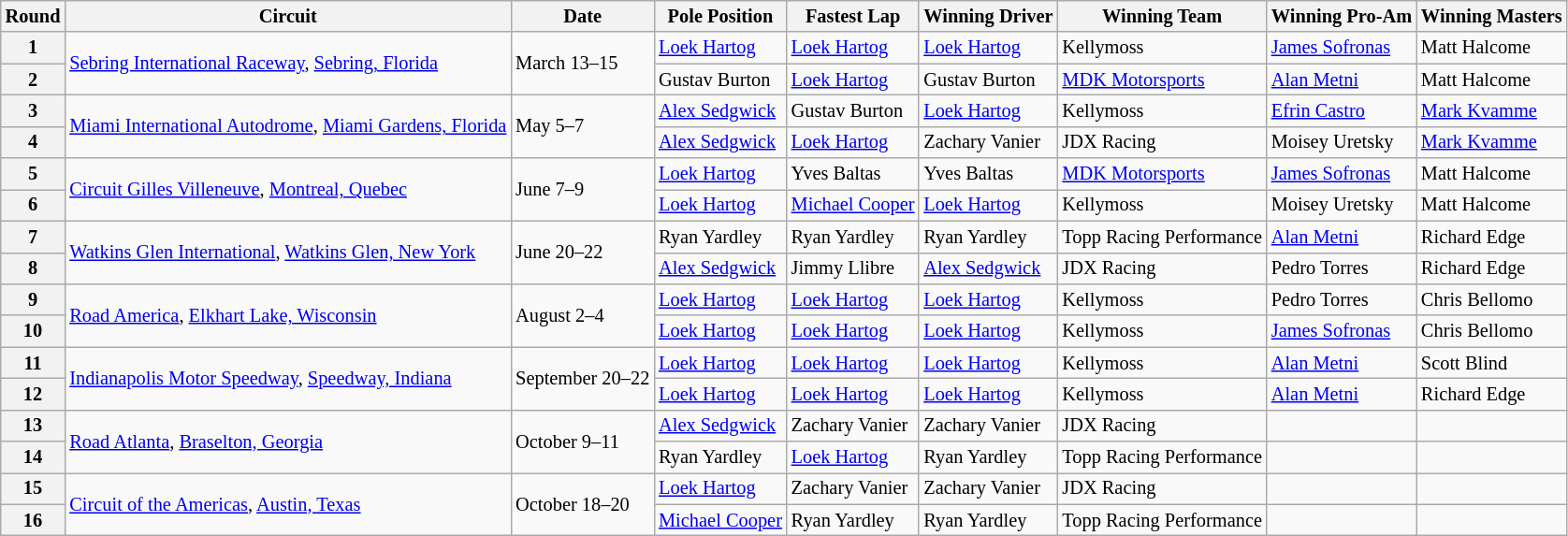<table class="wikitable" style="font-size: 85%">
<tr>
<th>Round</th>
<th>Circuit</th>
<th>Date</th>
<th>Pole Position</th>
<th>Fastest Lap</th>
<th>Winning Driver</th>
<th>Winning Team</th>
<th>Winning Pro-Am</th>
<th>Winning Masters</th>
</tr>
<tr>
<th>1</th>
<td rowspan=2> <a href='#'>Sebring International Raceway</a>, <a href='#'>Sebring, Florida</a></td>
<td rowspan=2>March 13–15</td>
<td> <a href='#'>Loek Hartog</a></td>
<td> <a href='#'>Loek Hartog</a></td>
<td> <a href='#'>Loek Hartog</a></td>
<td> Kellymoss</td>
<td> <a href='#'>James Sofronas</a></td>
<td> Matt Halcome</td>
</tr>
<tr>
<th>2</th>
<td> Gustav Burton</td>
<td> <a href='#'>Loek Hartog</a></td>
<td> Gustav Burton</td>
<td> <a href='#'>MDK Motorsports</a></td>
<td> <a href='#'>Alan Metni</a></td>
<td> Matt Halcome</td>
</tr>
<tr>
<th>3</th>
<td rowspan=2> <a href='#'>Miami International Autodrome</a>, <a href='#'>Miami Gardens, Florida</a></td>
<td rowspan=2>May 5–7</td>
<td> <a href='#'>Alex Sedgwick</a></td>
<td> Gustav Burton</td>
<td> <a href='#'>Loek Hartog</a></td>
<td> Kellymoss</td>
<td> <a href='#'>Efrin Castro</a></td>
<td> <a href='#'>Mark Kvamme</a></td>
</tr>
<tr>
<th>4</th>
<td> <a href='#'>Alex Sedgwick</a></td>
<td> <a href='#'>Loek Hartog</a></td>
<td> Zachary Vanier</td>
<td> JDX Racing</td>
<td> Moisey Uretsky</td>
<td> <a href='#'>Mark Kvamme</a></td>
</tr>
<tr>
<th>5</th>
<td rowspan=2> <a href='#'>Circuit Gilles Villeneuve</a>, <a href='#'>Montreal, Quebec</a></td>
<td rowspan=2>June 7–9</td>
<td> <a href='#'>Loek Hartog</a></td>
<td> Yves Baltas</td>
<td> Yves Baltas</td>
<td> <a href='#'>MDK Motorsports</a></td>
<td> <a href='#'>James Sofronas</a></td>
<td> Matt Halcome</td>
</tr>
<tr>
<th>6</th>
<td> <a href='#'>Loek Hartog</a></td>
<td> <a href='#'>Michael Cooper</a></td>
<td> <a href='#'>Loek Hartog</a></td>
<td> Kellymoss</td>
<td> Moisey Uretsky</td>
<td> Matt Halcome</td>
</tr>
<tr>
<th>7</th>
<td rowspan=2> <a href='#'>Watkins Glen International</a>, <a href='#'>Watkins Glen, New York</a></td>
<td rowspan=2>June 20–22</td>
<td> Ryan Yardley</td>
<td> Ryan Yardley</td>
<td> Ryan Yardley</td>
<td> Topp Racing Performance</td>
<td> <a href='#'>Alan Metni</a></td>
<td> Richard Edge</td>
</tr>
<tr>
<th>8</th>
<td> <a href='#'>Alex Sedgwick</a></td>
<td> Jimmy Llibre</td>
<td> <a href='#'>Alex Sedgwick</a></td>
<td> JDX Racing</td>
<td> Pedro Torres</td>
<td> Richard Edge</td>
</tr>
<tr>
<th>9</th>
<td rowspan=2> <a href='#'>Road America</a>, <a href='#'>Elkhart Lake, Wisconsin</a></td>
<td rowspan=2>August 2–4</td>
<td> <a href='#'>Loek Hartog</a></td>
<td> <a href='#'>Loek Hartog</a></td>
<td> <a href='#'>Loek Hartog</a></td>
<td> Kellymoss</td>
<td> Pedro Torres</td>
<td> Chris Bellomo</td>
</tr>
<tr>
<th>10</th>
<td> <a href='#'>Loek Hartog</a></td>
<td> <a href='#'>Loek Hartog</a></td>
<td> <a href='#'>Loek Hartog</a></td>
<td> Kellymoss</td>
<td> <a href='#'>James Sofronas</a></td>
<td> Chris Bellomo</td>
</tr>
<tr>
<th>11</th>
<td rowspan=2> <a href='#'>Indianapolis Motor Speedway</a>, <a href='#'>Speedway, Indiana</a></td>
<td rowspan=2>September 20–22</td>
<td> <a href='#'>Loek Hartog</a></td>
<td> <a href='#'>Loek Hartog</a></td>
<td> <a href='#'>Loek Hartog</a></td>
<td> Kellymoss</td>
<td> <a href='#'>Alan Metni</a></td>
<td> Scott Blind</td>
</tr>
<tr>
<th>12</th>
<td> <a href='#'>Loek Hartog</a></td>
<td> <a href='#'>Loek Hartog</a></td>
<td> <a href='#'>Loek Hartog</a></td>
<td> Kellymoss</td>
<td> <a href='#'>Alan Metni</a></td>
<td> Richard Edge</td>
</tr>
<tr>
<th>13</th>
<td rowspan=2> <a href='#'>Road Atlanta</a>, <a href='#'>Braselton, Georgia</a></td>
<td rowspan=2>October 9–11</td>
<td> <a href='#'>Alex Sedgwick</a></td>
<td> Zachary Vanier</td>
<td> Zachary Vanier</td>
<td> JDX Racing</td>
<td></td>
<td></td>
</tr>
<tr>
<th>14</th>
<td> Ryan Yardley</td>
<td> <a href='#'>Loek Hartog</a></td>
<td> Ryan Yardley</td>
<td> Topp Racing Performance</td>
<td></td>
<td></td>
</tr>
<tr>
<th>15</th>
<td rowspan=2> <a href='#'>Circuit of the Americas</a>, <a href='#'>Austin, Texas</a></td>
<td rowspan=2>October 18–20</td>
<td> <a href='#'>Loek Hartog</a></td>
<td> Zachary Vanier</td>
<td> Zachary Vanier</td>
<td> JDX Racing</td>
<td></td>
<td></td>
</tr>
<tr>
<th>16</th>
<td> <a href='#'>Michael Cooper</a></td>
<td> Ryan Yardley</td>
<td> Ryan Yardley</td>
<td> Topp Racing Performance</td>
<td></td>
<td></td>
</tr>
</table>
